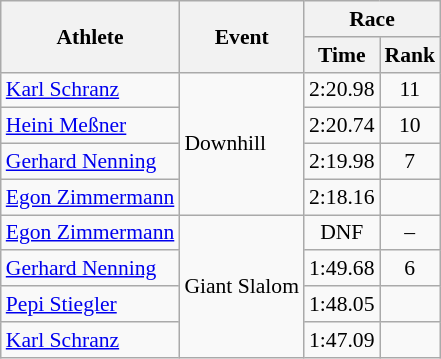<table class="wikitable" style="font-size:90%">
<tr>
<th rowspan="2">Athlete</th>
<th rowspan="2">Event</th>
<th colspan="2">Race</th>
</tr>
<tr>
<th>Time</th>
<th>Rank</th>
</tr>
<tr>
<td><a href='#'>Karl Schranz</a></td>
<td rowspan="4">Downhill</td>
<td align="center">2:20.98</td>
<td align="center">11</td>
</tr>
<tr>
<td><a href='#'>Heini Meßner</a></td>
<td align="center">2:20.74</td>
<td align="center">10</td>
</tr>
<tr>
<td><a href='#'>Gerhard Nenning</a></td>
<td align="center">2:19.98</td>
<td align="center">7</td>
</tr>
<tr>
<td><a href='#'>Egon Zimmermann</a></td>
<td align="center">2:18.16</td>
<td align="center"></td>
</tr>
<tr>
<td><a href='#'>Egon Zimmermann</a></td>
<td rowspan="4">Giant Slalom</td>
<td align="center">DNF</td>
<td align="center">–</td>
</tr>
<tr>
<td><a href='#'>Gerhard Nenning</a></td>
<td align="center">1:49.68</td>
<td align="center">6</td>
</tr>
<tr>
<td><a href='#'>Pepi Stiegler</a></td>
<td align="center">1:48.05</td>
<td align="center"></td>
</tr>
<tr>
<td><a href='#'>Karl Schranz</a></td>
<td align="center">1:47.09</td>
<td align="center"></td>
</tr>
</table>
